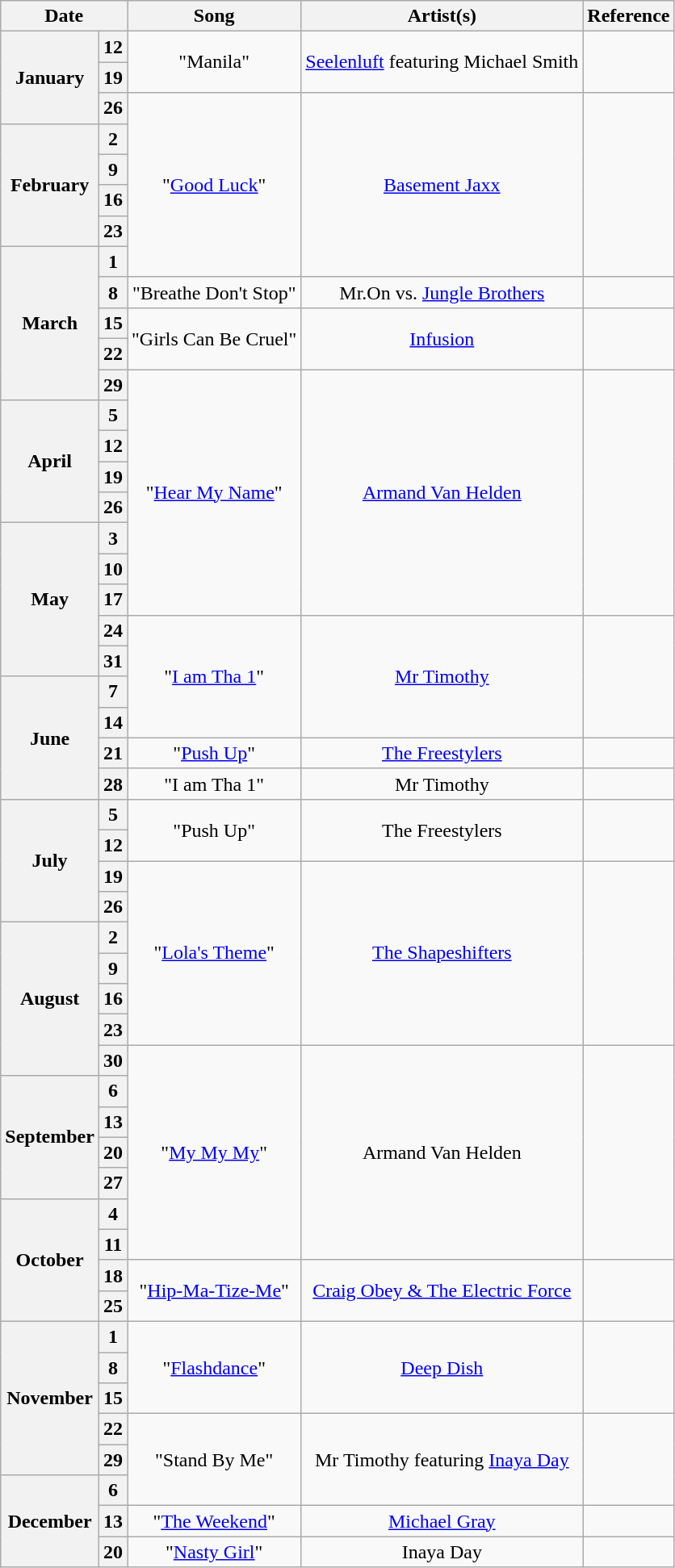<table class="wikitable">
<tr>
<th colspan="2">Date</th>
<th>Song</th>
<th>Artist(s)</th>
<th>Reference</th>
</tr>
<tr>
<th rowspan="3">January</th>
<th>12</th>
<td rowspan="2" style="text-align:center;">"Manila"</td>
<td rowspan="2" style="text-align:center;"><a href='#'>Seelenluft</a> featuring Michael Smith</td>
<td rowspan="2" style="text-align:center;"></td>
</tr>
<tr>
<th>19</th>
</tr>
<tr>
<th>26</th>
<td rowspan="6" style="text-align:center;">"<a href='#'>Good Luck</a>"</td>
<td rowspan="6" style="text-align:center;"><a href='#'>Basement Jaxx</a></td>
<td rowspan="6" style="text-align:center;"></td>
</tr>
<tr>
<th rowspan="4">February</th>
<th>2</th>
</tr>
<tr>
<th>9</th>
</tr>
<tr>
<th>16</th>
</tr>
<tr>
<th>23</th>
</tr>
<tr>
<th rowspan="5">March</th>
<th>1</th>
</tr>
<tr>
<th>8</th>
<td style="text-align:center;">"Breathe Don't Stop"</td>
<td style="text-align:center;">Mr.On vs. <a href='#'>Jungle Brothers</a></td>
<td style="text-align:center;"></td>
</tr>
<tr>
<th>15</th>
<td rowspan="2" style="text-align:center;">"Girls Can Be Cruel"</td>
<td rowspan="2" style="text-align:center;"><a href='#'>Infusion</a></td>
<td rowspan="2" style="text-align:center;"></td>
</tr>
<tr>
<th>22</th>
</tr>
<tr>
<th>29</th>
<td rowspan="8" style="text-align:center;">"<a href='#'>Hear My Name</a>"</td>
<td rowspan="8" style="text-align:center;"><a href='#'>Armand Van Helden</a></td>
<td rowspan="8" style="text-align:center;"></td>
</tr>
<tr>
<th rowspan="4">April</th>
<th>5</th>
</tr>
<tr>
<th>12</th>
</tr>
<tr>
<th>19</th>
</tr>
<tr>
<th>26</th>
</tr>
<tr>
<th rowspan="5">May</th>
<th>3</th>
</tr>
<tr>
<th>10</th>
</tr>
<tr>
<th>17</th>
</tr>
<tr>
<th>24</th>
<td rowspan="4" style="text-align:center;">"<a href='#'>I am Tha 1</a>"</td>
<td rowspan="4" style="text-align:center;"><a href='#'>Mr Timothy</a></td>
<td rowspan="4" style="text-align:center;"></td>
</tr>
<tr>
<th>31</th>
</tr>
<tr>
<th rowspan="4">June</th>
<th>7</th>
</tr>
<tr>
<th>14</th>
</tr>
<tr>
<th>21</th>
<td style="text-align:center;">"<a href='#'>Push Up</a>"</td>
<td style="text-align:center;"><a href='#'>The Freestylers</a></td>
<td style="text-align:center;"></td>
</tr>
<tr>
<th>28</th>
<td rowspan="1" style="text-align:center;">"I am Tha 1"</td>
<td rowspan="1" style="text-align:center;">Mr Timothy</td>
<td rowspan="1" style="text-align:center;"></td>
</tr>
<tr>
<th rowspan="4">July</th>
<th>5</th>
<td rowspan="2" style="text-align:center;">"Push Up"</td>
<td rowspan="2" style="text-align:center;">The Freestylers</td>
<td rowspan="2" style="text-align:center;"></td>
</tr>
<tr>
<th>12</th>
</tr>
<tr>
<th>19</th>
<td rowspan="6" style="text-align:center;">"<a href='#'>Lola's Theme</a>"</td>
<td rowspan="6" style="text-align:center;"><a href='#'>The Shapeshifters</a></td>
<td rowspan="6" style="text-align:center;"></td>
</tr>
<tr>
<th>26</th>
</tr>
<tr>
<th rowspan="5">August</th>
<th>2</th>
</tr>
<tr>
<th>9</th>
</tr>
<tr>
<th>16</th>
</tr>
<tr>
<th>23</th>
</tr>
<tr>
<th>30</th>
<td rowspan="7" style="text-align:center;">"<a href='#'>My My My</a>"</td>
<td rowspan="7" style="text-align:center;">Armand Van Helden</td>
<td rowspan="7" style="text-align:center;"></td>
</tr>
<tr>
<th rowspan="4">September</th>
<th>6</th>
</tr>
<tr>
<th>13</th>
</tr>
<tr>
<th>20</th>
</tr>
<tr>
<th>27</th>
</tr>
<tr>
<th rowspan="4">October</th>
<th>4</th>
</tr>
<tr>
<th>11</th>
</tr>
<tr>
<th>18</th>
<td rowspan="2" style="text-align:center;">"<a href='#'>Hip-Ma-Tize-Me</a>"</td>
<td rowspan="2" style="text-align:center;"><a href='#'>Craig Obey & The Electric Force</a></td>
<td rowspan="2" style="text-align:center;"></td>
</tr>
<tr>
<th>25</th>
</tr>
<tr>
<th rowspan="5">November</th>
<th>1</th>
<td rowspan="3" style="text-align:center;">"<a href='#'>Flashdance</a>"</td>
<td rowspan="3" style="text-align:center;"><a href='#'>Deep Dish</a></td>
<td rowspan="3" style="text-align:center;"></td>
</tr>
<tr>
<th>8</th>
</tr>
<tr>
<th>15</th>
</tr>
<tr>
<th>22</th>
<td rowspan="3" style="text-align:center;">"Stand By Me"</td>
<td rowspan="3" style="text-align:center;">Mr Timothy featuring <a href='#'>Inaya Day</a></td>
<td rowspan="3" style="text-align:center;"></td>
</tr>
<tr>
<th>29</th>
</tr>
<tr>
<th rowspan="4">December</th>
<th>6</th>
</tr>
<tr>
<th>13</th>
<td style="text-align:center;">"<a href='#'>The Weekend</a>"</td>
<td style="text-align:center;"><a href='#'>Michael Gray</a></td>
<td style="text-align:center;"></td>
</tr>
<tr>
<th>20</th>
<td style="text-align:center;">"<a href='#'>Nasty Girl</a>"</td>
<td style="text-align:center;">Inaya Day</td>
<td Style="text-align:center;"></td>
</tr>
</table>
